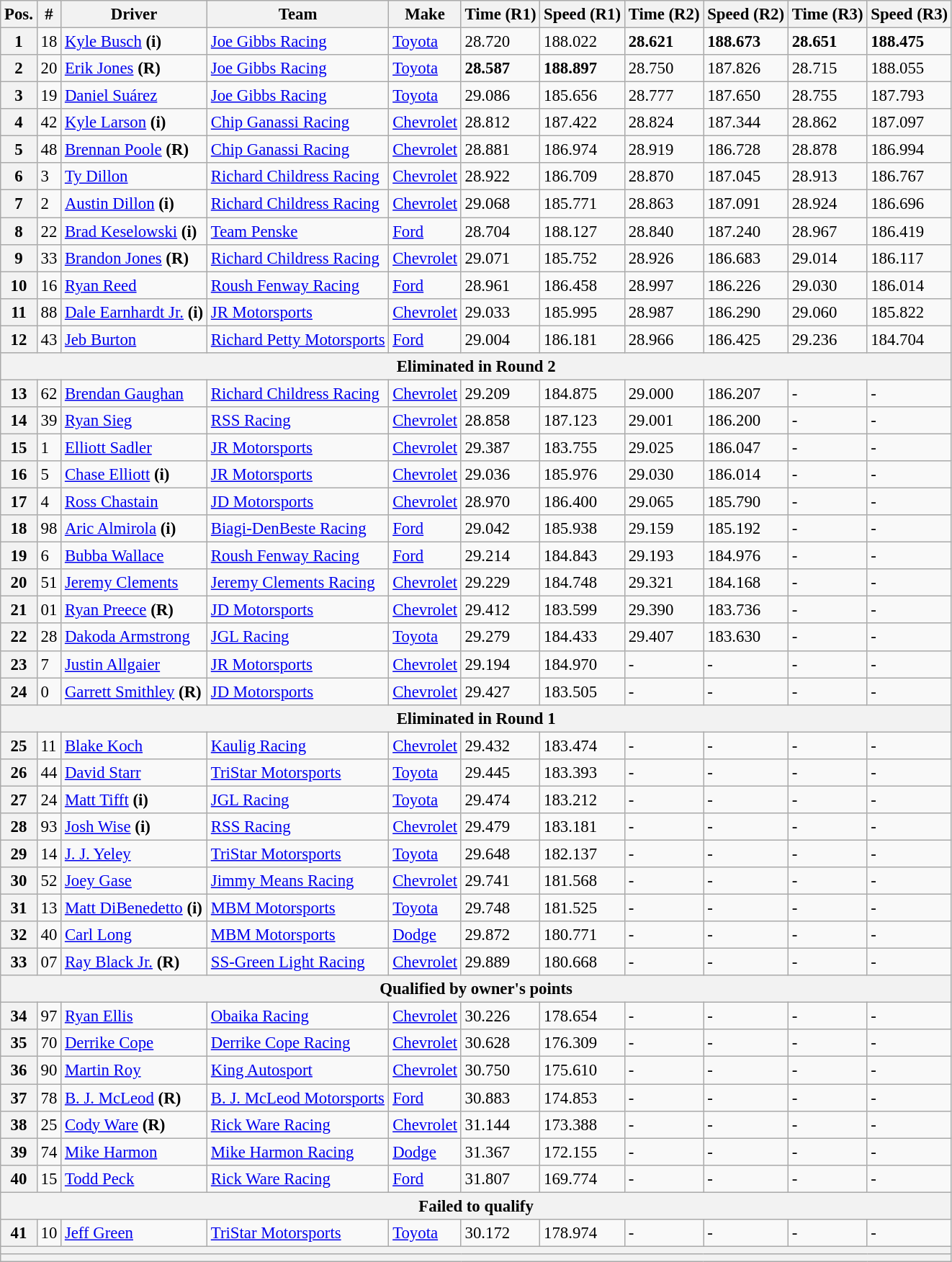<table class="wikitable" style="font-size: 95%;">
<tr>
<th>Pos.</th>
<th>#</th>
<th>Driver</th>
<th>Team</th>
<th>Make</th>
<th>Time (R1)</th>
<th>Speed (R1)</th>
<th>Time (R2)</th>
<th>Speed (R2)</th>
<th>Time (R3)</th>
<th>Speed (R3)</th>
</tr>
<tr>
<th>1</th>
<td>18</td>
<td><a href='#'>Kyle Busch</a> <strong>(i)</strong></td>
<td><a href='#'>Joe Gibbs Racing</a></td>
<td><a href='#'>Toyota</a></td>
<td>28.720</td>
<td>188.022</td>
<td><strong>28.621</strong></td>
<td><strong>188.673</strong></td>
<td><strong>28.651</strong></td>
<td><strong>188.475</strong></td>
</tr>
<tr>
<th>2</th>
<td>20</td>
<td><a href='#'>Erik Jones</a> <strong>(R)</strong></td>
<td><a href='#'>Joe Gibbs Racing</a></td>
<td><a href='#'>Toyota</a></td>
<td><strong>28.587</strong></td>
<td><strong>188.897</strong></td>
<td>28.750</td>
<td>187.826</td>
<td>28.715</td>
<td>188.055</td>
</tr>
<tr>
<th>3</th>
<td>19</td>
<td><a href='#'>Daniel Suárez</a></td>
<td><a href='#'>Joe Gibbs Racing</a></td>
<td><a href='#'>Toyota</a></td>
<td>29.086</td>
<td>185.656</td>
<td>28.777</td>
<td>187.650</td>
<td>28.755</td>
<td>187.793</td>
</tr>
<tr>
<th>4</th>
<td>42</td>
<td><a href='#'>Kyle Larson</a> <strong>(i)</strong></td>
<td><a href='#'>Chip Ganassi Racing</a></td>
<td><a href='#'>Chevrolet</a></td>
<td>28.812</td>
<td>187.422</td>
<td>28.824</td>
<td>187.344</td>
<td>28.862</td>
<td>187.097</td>
</tr>
<tr>
<th>5</th>
<td>48</td>
<td><a href='#'>Brennan Poole</a> <strong>(R)</strong></td>
<td><a href='#'>Chip Ganassi Racing</a></td>
<td><a href='#'>Chevrolet</a></td>
<td>28.881</td>
<td>186.974</td>
<td>28.919</td>
<td>186.728</td>
<td>28.878</td>
<td>186.994</td>
</tr>
<tr>
<th>6</th>
<td>3</td>
<td><a href='#'>Ty Dillon</a></td>
<td><a href='#'>Richard Childress Racing</a></td>
<td><a href='#'>Chevrolet</a></td>
<td>28.922</td>
<td>186.709</td>
<td>28.870</td>
<td>187.045</td>
<td>28.913</td>
<td>186.767</td>
</tr>
<tr>
<th>7</th>
<td>2</td>
<td><a href='#'>Austin Dillon</a> <strong>(i)</strong></td>
<td><a href='#'>Richard Childress Racing</a></td>
<td><a href='#'>Chevrolet</a></td>
<td>29.068</td>
<td>185.771</td>
<td>28.863</td>
<td>187.091</td>
<td>28.924</td>
<td>186.696</td>
</tr>
<tr>
<th>8</th>
<td>22</td>
<td><a href='#'>Brad Keselowski</a> <strong>(i)</strong></td>
<td><a href='#'>Team Penske</a></td>
<td><a href='#'>Ford</a></td>
<td>28.704</td>
<td>188.127</td>
<td>28.840</td>
<td>187.240</td>
<td>28.967</td>
<td>186.419</td>
</tr>
<tr>
<th>9</th>
<td>33</td>
<td><a href='#'>Brandon Jones</a> <strong>(R)</strong></td>
<td><a href='#'>Richard Childress Racing</a></td>
<td><a href='#'>Chevrolet</a></td>
<td>29.071</td>
<td>185.752</td>
<td>28.926</td>
<td>186.683</td>
<td>29.014</td>
<td>186.117</td>
</tr>
<tr>
<th>10</th>
<td>16</td>
<td><a href='#'>Ryan Reed</a></td>
<td><a href='#'>Roush Fenway Racing</a></td>
<td><a href='#'>Ford</a></td>
<td>28.961</td>
<td>186.458</td>
<td>28.997</td>
<td>186.226</td>
<td>29.030</td>
<td>186.014</td>
</tr>
<tr>
<th>11</th>
<td>88</td>
<td><a href='#'>Dale Earnhardt Jr.</a> <strong>(i)</strong></td>
<td><a href='#'>JR Motorsports</a></td>
<td><a href='#'>Chevrolet</a></td>
<td>29.033</td>
<td>185.995</td>
<td>28.987</td>
<td>186.290</td>
<td>29.060</td>
<td>185.822</td>
</tr>
<tr>
<th>12</th>
<td>43</td>
<td><a href='#'>Jeb Burton</a></td>
<td><a href='#'>Richard Petty Motorsports</a></td>
<td><a href='#'>Ford</a></td>
<td>29.004</td>
<td>186.181</td>
<td>28.966</td>
<td>186.425</td>
<td>29.236</td>
<td>184.704</td>
</tr>
<tr>
<th colspan="11">Eliminated in Round 2</th>
</tr>
<tr>
<th>13</th>
<td>62</td>
<td><a href='#'>Brendan Gaughan</a></td>
<td><a href='#'>Richard Childress Racing</a></td>
<td><a href='#'>Chevrolet</a></td>
<td>29.209</td>
<td>184.875</td>
<td>29.000</td>
<td>186.207</td>
<td>-</td>
<td>-</td>
</tr>
<tr>
<th>14</th>
<td>39</td>
<td><a href='#'>Ryan Sieg</a></td>
<td><a href='#'>RSS Racing</a></td>
<td><a href='#'>Chevrolet</a></td>
<td>28.858</td>
<td>187.123</td>
<td>29.001</td>
<td>186.200</td>
<td>-</td>
<td>-</td>
</tr>
<tr>
<th>15</th>
<td>1</td>
<td><a href='#'>Elliott Sadler</a></td>
<td><a href='#'>JR Motorsports</a></td>
<td><a href='#'>Chevrolet</a></td>
<td>29.387</td>
<td>183.755</td>
<td>29.025</td>
<td>186.047</td>
<td>-</td>
<td>-</td>
</tr>
<tr>
<th>16</th>
<td>5</td>
<td><a href='#'>Chase Elliott</a> <strong>(i)</strong></td>
<td><a href='#'>JR Motorsports</a></td>
<td><a href='#'>Chevrolet</a></td>
<td>29.036</td>
<td>185.976</td>
<td>29.030</td>
<td>186.014</td>
<td>-</td>
<td>-</td>
</tr>
<tr>
<th>17</th>
<td>4</td>
<td><a href='#'>Ross Chastain</a></td>
<td><a href='#'>JD Motorsports</a></td>
<td><a href='#'>Chevrolet</a></td>
<td>28.970</td>
<td>186.400</td>
<td>29.065</td>
<td>185.790</td>
<td>-</td>
<td>-</td>
</tr>
<tr>
<th>18</th>
<td>98</td>
<td><a href='#'>Aric Almirola</a> <strong>(i)</strong></td>
<td><a href='#'>Biagi-DenBeste Racing</a></td>
<td><a href='#'>Ford</a></td>
<td>29.042</td>
<td>185.938</td>
<td>29.159</td>
<td>185.192</td>
<td>-</td>
<td>-</td>
</tr>
<tr>
<th>19</th>
<td>6</td>
<td><a href='#'>Bubba Wallace</a></td>
<td><a href='#'>Roush Fenway Racing</a></td>
<td><a href='#'>Ford</a></td>
<td>29.214</td>
<td>184.843</td>
<td>29.193</td>
<td>184.976</td>
<td>-</td>
<td>-</td>
</tr>
<tr>
<th>20</th>
<td>51</td>
<td><a href='#'>Jeremy Clements</a></td>
<td><a href='#'>Jeremy Clements Racing</a></td>
<td><a href='#'>Chevrolet</a></td>
<td>29.229</td>
<td>184.748</td>
<td>29.321</td>
<td>184.168</td>
<td>-</td>
<td>-</td>
</tr>
<tr>
<th>21</th>
<td>01</td>
<td><a href='#'>Ryan Preece</a> <strong>(R)</strong></td>
<td><a href='#'>JD Motorsports</a></td>
<td><a href='#'>Chevrolet</a></td>
<td>29.412</td>
<td>183.599</td>
<td>29.390</td>
<td>183.736</td>
<td>-</td>
<td>-</td>
</tr>
<tr>
<th>22</th>
<td>28</td>
<td><a href='#'>Dakoda Armstrong</a></td>
<td><a href='#'>JGL Racing</a></td>
<td><a href='#'>Toyota</a></td>
<td>29.279</td>
<td>184.433</td>
<td>29.407</td>
<td>183.630</td>
<td>-</td>
<td>-</td>
</tr>
<tr>
<th>23</th>
<td>7</td>
<td><a href='#'>Justin Allgaier</a></td>
<td><a href='#'>JR Motorsports</a></td>
<td><a href='#'>Chevrolet</a></td>
<td>29.194</td>
<td>184.970</td>
<td>-</td>
<td>-</td>
<td>-</td>
<td>-</td>
</tr>
<tr>
<th>24</th>
<td>0</td>
<td><a href='#'>Garrett Smithley</a> <strong>(R)</strong></td>
<td><a href='#'>JD Motorsports</a></td>
<td><a href='#'>Chevrolet</a></td>
<td>29.427</td>
<td>183.505</td>
<td>-</td>
<td>-</td>
<td>-</td>
<td>-</td>
</tr>
<tr>
<th colspan="11">Eliminated in Round 1</th>
</tr>
<tr>
<th>25</th>
<td>11</td>
<td><a href='#'>Blake Koch</a></td>
<td><a href='#'>Kaulig Racing</a></td>
<td><a href='#'>Chevrolet</a></td>
<td>29.432</td>
<td>183.474</td>
<td>-</td>
<td>-</td>
<td>-</td>
<td>-</td>
</tr>
<tr>
<th>26</th>
<td>44</td>
<td><a href='#'>David Starr</a></td>
<td><a href='#'>TriStar Motorsports</a></td>
<td><a href='#'>Toyota</a></td>
<td>29.445</td>
<td>183.393</td>
<td>-</td>
<td>-</td>
<td>-</td>
<td>-</td>
</tr>
<tr>
<th>27</th>
<td>24</td>
<td><a href='#'>Matt Tifft</a> <strong>(i)</strong></td>
<td><a href='#'>JGL Racing</a></td>
<td><a href='#'>Toyota</a></td>
<td>29.474</td>
<td>183.212</td>
<td>-</td>
<td>-</td>
<td>-</td>
<td>-</td>
</tr>
<tr>
<th>28</th>
<td>93</td>
<td><a href='#'>Josh Wise</a> <strong>(i)</strong></td>
<td><a href='#'>RSS Racing</a></td>
<td><a href='#'>Chevrolet</a></td>
<td>29.479</td>
<td>183.181</td>
<td>-</td>
<td>-</td>
<td>-</td>
<td>-</td>
</tr>
<tr>
<th>29</th>
<td>14</td>
<td><a href='#'>J. J. Yeley</a></td>
<td><a href='#'>TriStar Motorsports</a></td>
<td><a href='#'>Toyota</a></td>
<td>29.648</td>
<td>182.137</td>
<td>-</td>
<td>-</td>
<td>-</td>
<td>-</td>
</tr>
<tr>
<th>30</th>
<td>52</td>
<td><a href='#'>Joey Gase</a></td>
<td><a href='#'>Jimmy Means Racing</a></td>
<td><a href='#'>Chevrolet</a></td>
<td>29.741</td>
<td>181.568</td>
<td>-</td>
<td>-</td>
<td>-</td>
<td>-</td>
</tr>
<tr>
<th>31</th>
<td>13</td>
<td><a href='#'>Matt DiBenedetto</a> <strong>(i)</strong></td>
<td><a href='#'>MBM Motorsports</a></td>
<td><a href='#'>Toyota</a></td>
<td>29.748</td>
<td>181.525</td>
<td>-</td>
<td>-</td>
<td>-</td>
<td>-</td>
</tr>
<tr>
<th>32</th>
<td>40</td>
<td><a href='#'>Carl Long</a></td>
<td><a href='#'>MBM Motorsports</a></td>
<td><a href='#'>Dodge</a></td>
<td>29.872</td>
<td>180.771</td>
<td>-</td>
<td>-</td>
<td>-</td>
<td>-</td>
</tr>
<tr>
<th>33</th>
<td>07</td>
<td><a href='#'>Ray Black Jr.</a> <strong>(R)</strong></td>
<td><a href='#'>SS-Green Light Racing</a></td>
<td><a href='#'>Chevrolet</a></td>
<td>29.889</td>
<td>180.668</td>
<td>-</td>
<td>-</td>
<td>-</td>
<td>-</td>
</tr>
<tr>
<th colspan="11">Qualified by owner's points</th>
</tr>
<tr>
<th>34</th>
<td>97</td>
<td><a href='#'>Ryan Ellis</a></td>
<td><a href='#'>Obaika Racing</a></td>
<td><a href='#'>Chevrolet</a></td>
<td>30.226</td>
<td>178.654</td>
<td>-</td>
<td>-</td>
<td>-</td>
<td>-</td>
</tr>
<tr>
<th>35</th>
<td>70</td>
<td><a href='#'>Derrike Cope</a></td>
<td><a href='#'>Derrike Cope Racing</a></td>
<td><a href='#'>Chevrolet</a></td>
<td>30.628</td>
<td>176.309</td>
<td>-</td>
<td>-</td>
<td>-</td>
<td>-</td>
</tr>
<tr>
<th>36</th>
<td>90</td>
<td><a href='#'>Martin Roy</a></td>
<td><a href='#'>King Autosport</a></td>
<td><a href='#'>Chevrolet</a></td>
<td>30.750</td>
<td>175.610</td>
<td>-</td>
<td>-</td>
<td>-</td>
<td>-</td>
</tr>
<tr>
<th>37</th>
<td>78</td>
<td><a href='#'>B. J. McLeod</a> <strong>(R)</strong></td>
<td><a href='#'>B. J. McLeod Motorsports</a></td>
<td><a href='#'>Ford</a></td>
<td>30.883</td>
<td>174.853</td>
<td>-</td>
<td>-</td>
<td>-</td>
<td>-</td>
</tr>
<tr>
<th>38</th>
<td>25</td>
<td><a href='#'>Cody Ware</a> <strong>(R)</strong></td>
<td><a href='#'>Rick Ware Racing</a></td>
<td><a href='#'>Chevrolet</a></td>
<td>31.144</td>
<td>173.388</td>
<td>-</td>
<td>-</td>
<td>-</td>
<td>-</td>
</tr>
<tr>
<th>39</th>
<td>74</td>
<td><a href='#'>Mike Harmon</a></td>
<td><a href='#'>Mike Harmon Racing</a></td>
<td><a href='#'>Dodge</a></td>
<td>31.367</td>
<td>172.155</td>
<td>-</td>
<td>-</td>
<td>-</td>
<td>-</td>
</tr>
<tr>
<th>40</th>
<td>15</td>
<td><a href='#'>Todd Peck</a></td>
<td><a href='#'>Rick Ware Racing</a></td>
<td><a href='#'>Ford</a></td>
<td>31.807</td>
<td>169.774</td>
<td>-</td>
<td>-</td>
<td>-</td>
<td>-</td>
</tr>
<tr>
<th colspan="11">Failed to qualify</th>
</tr>
<tr>
<th>41</th>
<td>10</td>
<td><a href='#'>Jeff Green</a></td>
<td><a href='#'>TriStar Motorsports</a></td>
<td><a href='#'>Toyota</a></td>
<td>30.172</td>
<td>178.974</td>
<td>-</td>
<td>-</td>
<td>-</td>
<td>-</td>
</tr>
<tr>
<th colspan="11"></th>
</tr>
<tr>
<th colspan="11"></th>
</tr>
</table>
